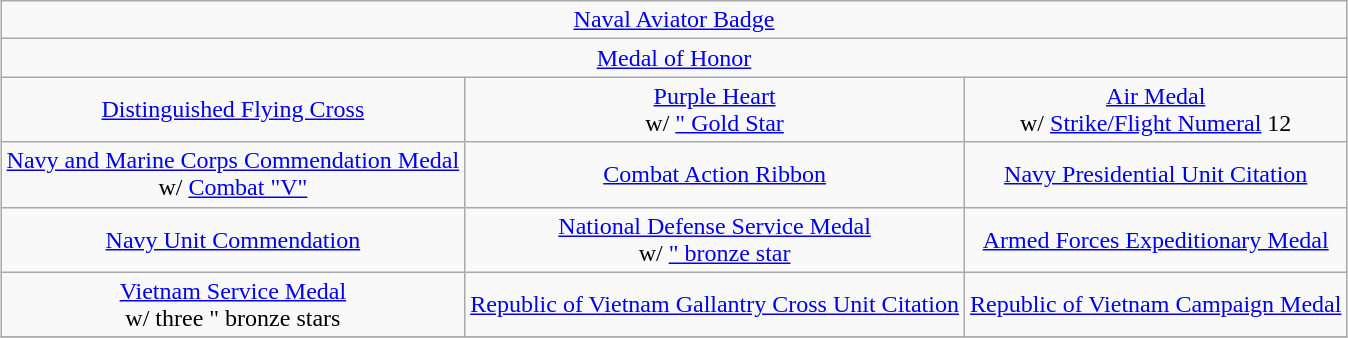<table class="wikitable" style="margin: 1em auto; text-align: center;">
<tr>
<td colspan="3"><a href='#'>Naval Aviator Badge</a></td>
</tr>
<tr>
<td colspan="3"><a href='#'>Medal of Honor</a></td>
</tr>
<tr>
<td><a href='#'>Distinguished Flying Cross</a></td>
<td><a href='#'>Purple Heart</a><br>w/ <a href='#'>" Gold Star</a></td>
<td><a href='#'>Air Medal</a><br>w/ <a href='#'>Strike/Flight Numeral</a> 12</td>
</tr>
<tr>
<td><a href='#'>Navy and Marine Corps Commendation Medal</a><br>w/ <a href='#'>Combat "V"</a></td>
<td><a href='#'>Combat Action Ribbon</a></td>
<td><a href='#'>Navy Presidential Unit Citation</a></td>
</tr>
<tr>
<td><a href='#'>Navy Unit Commendation</a></td>
<td><a href='#'>National Defense Service Medal</a><br>w/ <a href='#'>" bronze star</a></td>
<td><a href='#'>Armed Forces Expeditionary Medal</a></td>
</tr>
<tr>
<td><a href='#'>Vietnam Service Medal</a><br>w/ three " bronze stars</td>
<td><a href='#'>Republic of Vietnam Gallantry Cross Unit Citation</a></td>
<td><a href='#'>Republic of Vietnam Campaign Medal</a></td>
</tr>
<tr>
</tr>
</table>
